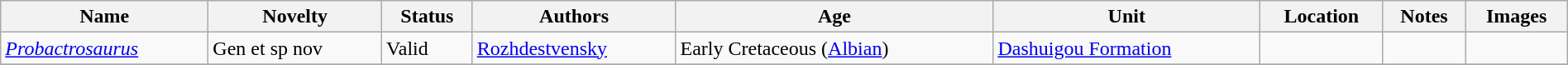<table class="wikitable sortable" align="center" width="100%">
<tr>
<th>Name</th>
<th>Novelty</th>
<th>Status</th>
<th>Authors</th>
<th>Age</th>
<th>Unit</th>
<th>Location</th>
<th>Notes</th>
<th>Images</th>
</tr>
<tr>
<td><em><a href='#'>Probactrosaurus</a></em></td>
<td>Gen et sp nov</td>
<td>Valid</td>
<td><a href='#'>Rozhdestvensky</a></td>
<td>Early Cretaceous (<a href='#'>Albian</a>)</td>
<td><a href='#'>Dashuigou Formation</a></td>
<td></td>
<td></td>
<td><br></td>
</tr>
<tr>
</tr>
</table>
